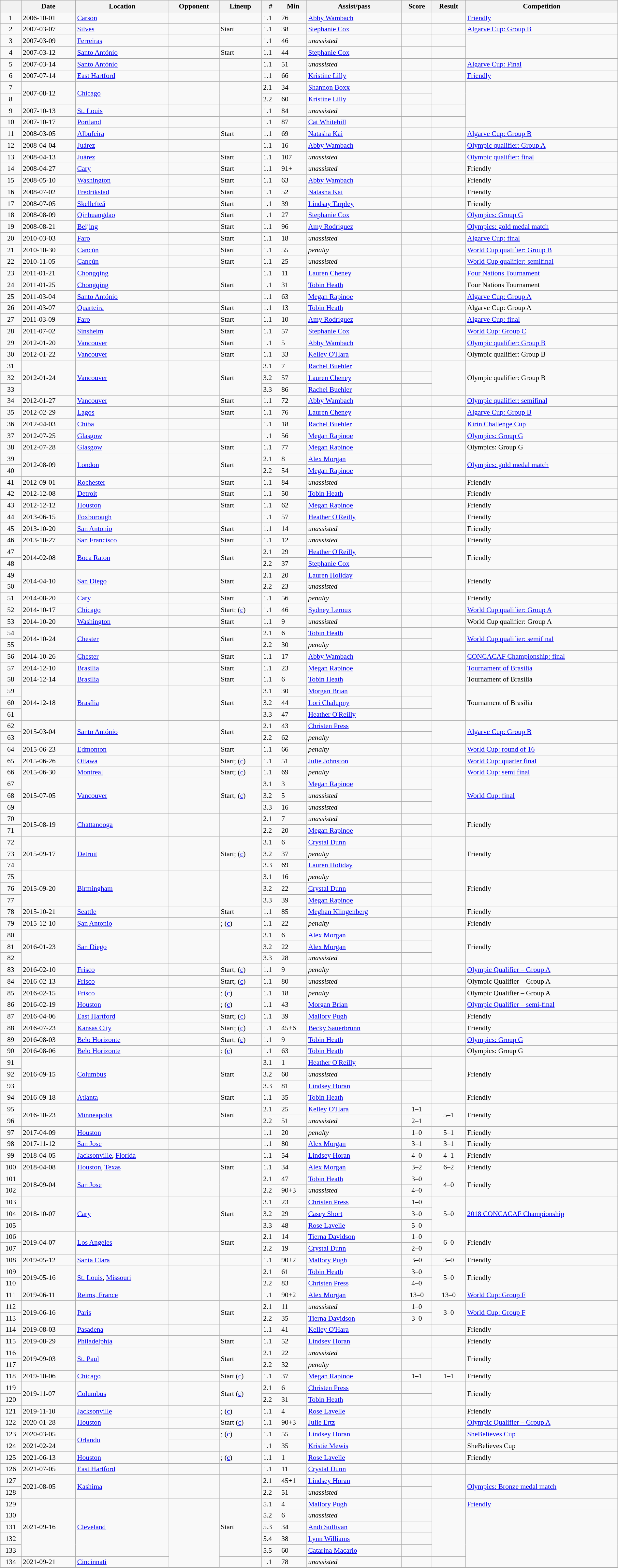<table class="wikitable collapsible sortable" style="width:100%; font-size:90%">
<tr>
<th></th>
<th>Date</th>
<th>Location</th>
<th>Opponent</th>
<th data-sort-type="number">Lineup</th>
<th>#</th>
<th data-sort-type="number">Min</th>
<th>Assist/pass</th>
<th data-sort-type="number">Score</th>
<th data-sort-type="number">Result</th>
<th>Competition</th>
</tr>
<tr>
<td style="text-align:center;">1</td>
<td>2006-10-01</td>
<td><a href='#'>Carson</a></td>
<td></td>
<td></td>
<td>1.1</td>
<td>76</td>
<td><a href='#'>Abby Wambach</a></td>
<td style="text-align:center;"></td>
<td style="text-align:center;"></td>
<td><a href='#'>Friendly</a></td>
</tr>
<tr>
<td style="text-align:center;">2</td>
<td>2007-03-07</td>
<td><a href='#'>Silves</a></td>
<td></td>
<td>Start</td>
<td>1.1</td>
<td>38</td>
<td><a href='#'>Stephanie Cox</a></td>
<td style="text-align:center;"></td>
<td style="text-align:center;"></td>
<td><a href='#'>Algarve Cup: Group B</a></td>
</tr>
<tr>
<td style="text-align:center;">3</td>
<td>2007-03-09</td>
<td><a href='#'>Ferreiras</a></td>
<td></td>
<td></td>
<td>1.1</td>
<td>46</td>
<td><em>unassisted</em></td>
<td style="text-align:center;"></td>
<td style="text-align:center;"></td>
</tr>
<tr>
<td style="text-align:center;">4</td>
<td>2007-03-12</td>
<td><a href='#'>Santo António</a></td>
<td></td>
<td>Start</td>
<td>1.1</td>
<td>44</td>
<td><a href='#'>Stephanie Cox</a></td>
<td style="text-align:center;"></td>
<td style="text-align:center;"></td>
</tr>
<tr>
<td style="text-align:center;">5</td>
<td>2007-03-14</td>
<td><a href='#'>Santo António</a></td>
<td></td>
<td></td>
<td>1.1</td>
<td>51</td>
<td><em>unassisted</em></td>
<td style="text-align:center;"></td>
<td style="text-align:center;"></td>
<td><a href='#'>Algarve Cup: Final</a></td>
</tr>
<tr>
<td style="text-align:center;">6</td>
<td>2007-07-14</td>
<td><a href='#'>East Hartford</a></td>
<td></td>
<td></td>
<td>1.1</td>
<td>66</td>
<td><a href='#'>Kristine Lilly</a></td>
<td style="text-align:center;"></td>
<td style="text-align:center;"></td>
<td><a href='#'>Friendly</a></td>
</tr>
<tr>
<td style="text-align:center;">7</td>
<td rowspan=2>2007-08-12</td>
<td rowspan=2><a href='#'>Chicago</a></td>
<td rowspan=2></td>
<td rowspan=2></td>
<td>2.1</td>
<td>34</td>
<td><a href='#'>Shannon Boxx</a></td>
<td style="text-align:center;"></td>
<td rowspan=2 style="text-align:center;"></td>
</tr>
<tr>
<td style="text-align:center;">8</td>
<td>2.2</td>
<td>60</td>
<td><a href='#'>Kristine Lilly</a></td>
<td style="text-align:center;"></td>
</tr>
<tr>
<td style="text-align:center;">9</td>
<td>2007-10-13</td>
<td><a href='#'>St. Louis</a></td>
<td></td>
<td></td>
<td>1.1</td>
<td>84</td>
<td><em>unassisted</em></td>
<td style="text-align:center;"></td>
<td style="text-align:center;"></td>
</tr>
<tr>
<td style="text-align:center;">10</td>
<td>2007-10-17</td>
<td><a href='#'>Portland</a></td>
<td></td>
<td></td>
<td>1.1</td>
<td>87</td>
<td><a href='#'>Cat Whitehill</a></td>
<td style="text-align:center;"></td>
<td style="text-align:center;"></td>
</tr>
<tr>
<td style="text-align:center;">11</td>
<td>2008-03-05</td>
<td><a href='#'>Albufeira</a></td>
<td></td>
<td>Start</td>
<td>1.1</td>
<td>69</td>
<td><a href='#'>Natasha Kai</a></td>
<td style="text-align:center;"></td>
<td style="text-align:center;"></td>
<td><a href='#'>Algarve Cup: Group B</a></td>
</tr>
<tr>
<td style="text-align:center;">12</td>
<td>2008-04-04</td>
<td><a href='#'>Juárez</a></td>
<td></td>
<td></td>
<td>1.1</td>
<td>16</td>
<td><a href='#'>Abby Wambach</a></td>
<td style="text-align:center;"></td>
<td style="text-align:center;"></td>
<td><a href='#'>Olympic qualifier: Group A</a></td>
</tr>
<tr>
<td style="text-align:center;">13</td>
<td>2008-04-13</td>
<td><a href='#'>Juárez</a></td>
<td></td>
<td>Start</td>
<td>1.1</td>
<td>107</td>
<td><em>unassisted</em></td>
<td style="text-align:center;"></td>
<td style="text-align:center;"></td>
<td><a href='#'>Olympic qualifier: final</a></td>
</tr>
<tr>
<td style="text-align:center;">14</td>
<td>2008-04-27</td>
<td><a href='#'>Cary</a></td>
<td></td>
<td>Start</td>
<td>1.1</td>
<td>91+</td>
<td><em>unassisted</em></td>
<td style="text-align:center;"></td>
<td style="text-align:center;"></td>
<td>Friendly</td>
</tr>
<tr>
<td style="text-align:center;">15</td>
<td>2008-05-10</td>
<td><a href='#'>Washington</a></td>
<td></td>
<td>Start</td>
<td>1.1</td>
<td>63</td>
<td><a href='#'>Abby Wambach</a></td>
<td style="text-align:center;"></td>
<td style="text-align:center;"></td>
<td>Friendly</td>
</tr>
<tr>
<td style="text-align:center;">16</td>
<td>2008-07-02</td>
<td><a href='#'>Fredrikstad</a></td>
<td></td>
<td>Start</td>
<td>1.1</td>
<td>52</td>
<td><a href='#'>Natasha Kai</a></td>
<td style="text-align:center;"></td>
<td style="text-align:center;"></td>
<td>Friendly</td>
</tr>
<tr>
<td style="text-align:center;">17</td>
<td>2008-07-05</td>
<td><a href='#'>Skellefteå</a></td>
<td></td>
<td>Start</td>
<td>1.1</td>
<td>39</td>
<td><a href='#'>Lindsay Tarpley</a></td>
<td style="text-align:center;"></td>
<td style="text-align:center;"></td>
<td>Friendly</td>
</tr>
<tr>
<td style="text-align:center;">18</td>
<td>2008-08-09</td>
<td><a href='#'>Qinhuangdao</a></td>
<td></td>
<td>Start</td>
<td>1.1</td>
<td>27</td>
<td><a href='#'>Stephanie Cox</a></td>
<td style="text-align:center;"></td>
<td style="text-align:center;"></td>
<td><a href='#'>Olympics: Group G</a></td>
</tr>
<tr>
<td style="text-align:center;">19</td>
<td>2008-08-21</td>
<td><a href='#'>Beijing</a></td>
<td></td>
<td>Start</td>
<td>1.1</td>
<td>96</td>
<td><a href='#'>Amy Rodriguez</a></td>
<td style="text-align:center;"></td>
<td style="text-align:center;"></td>
<td><a href='#'>Olympics: gold medal match</a></td>
</tr>
<tr>
<td style="text-align:center;">20</td>
<td>2010-03-03</td>
<td><a href='#'>Faro</a></td>
<td></td>
<td>Start</td>
<td>1.1</td>
<td>18</td>
<td><em>unassisted</em></td>
<td style="text-align:center;"></td>
<td style="text-align:center;"></td>
<td><a href='#'>Algarve Cup: final</a></td>
</tr>
<tr>
<td style="text-align:center;">21</td>
<td>2010-10-30</td>
<td><a href='#'>Cancún</a></td>
<td></td>
<td>Start</td>
<td>1.1</td>
<td>55</td>
<td><em>penalty</em></td>
<td style="text-align:center;"></td>
<td style="text-align:center;"></td>
<td><a href='#'>World Cup qualifier: Group B</a></td>
</tr>
<tr>
<td style="text-align:center;">22</td>
<td>2010-11-05</td>
<td><a href='#'>Cancún</a></td>
<td></td>
<td>Start</td>
<td>1.1</td>
<td>25</td>
<td><em>unassisted</em></td>
<td style="text-align:center;"></td>
<td style="text-align:center;"></td>
<td><a href='#'>World Cup qualifier: semifinal</a></td>
</tr>
<tr>
<td style="text-align:center;">23</td>
<td>2011-01-21</td>
<td><a href='#'>Chongqing</a></td>
<td></td>
<td></td>
<td>1.1</td>
<td>11</td>
<td><a href='#'>Lauren Cheney</a></td>
<td style="text-align:center;"></td>
<td style="text-align:center;"></td>
<td><a href='#'>Four Nations Tournament</a></td>
</tr>
<tr>
<td style="text-align:center;">24</td>
<td>2011-01-25</td>
<td><a href='#'>Chongqing</a></td>
<td></td>
<td>Start</td>
<td>1.1</td>
<td>31</td>
<td><a href='#'>Tobin Heath</a></td>
<td style="text-align:center;"></td>
<td style="text-align:center;"></td>
<td>Four Nations Tournament</td>
</tr>
<tr>
<td style="text-align:center;">25</td>
<td>2011-03-04</td>
<td><a href='#'>Santo António</a></td>
<td></td>
<td></td>
<td>1.1</td>
<td>63</td>
<td><a href='#'>Megan Rapinoe</a></td>
<td style="text-align:center;"></td>
<td style="text-align:center;"></td>
<td><a href='#'>Algarve Cup: Group A</a></td>
</tr>
<tr>
<td style="text-align:center;">26</td>
<td>2011-03-07</td>
<td><a href='#'>Quarteira</a></td>
<td></td>
<td>Start</td>
<td>1.1</td>
<td>13</td>
<td><a href='#'>Tobin Heath</a></td>
<td style="text-align:center;"></td>
<td style="text-align:center;"></td>
<td>Algarve Cup: Group A</td>
</tr>
<tr>
<td style="text-align:center;">27</td>
<td>2011-03-09</td>
<td><a href='#'>Faro</a></td>
<td></td>
<td>Start</td>
<td>1.1</td>
<td>10</td>
<td><a href='#'>Amy Rodriguez</a></td>
<td style="text-align:center;"></td>
<td style="text-align:center;"></td>
<td><a href='#'>Algarve Cup: final</a></td>
</tr>
<tr>
<td style="text-align:center;">28</td>
<td>2011-07-02</td>
<td><a href='#'>Sinsheim</a></td>
<td></td>
<td>Start</td>
<td>1.1</td>
<td>57</td>
<td><a href='#'>Stephanie Cox</a></td>
<td style="text-align:center;"></td>
<td style="text-align:center;"></td>
<td><a href='#'>World Cup: Group C</a></td>
</tr>
<tr>
<td style="text-align:center;">29</td>
<td>2012-01-20</td>
<td><a href='#'>Vancouver</a></td>
<td></td>
<td>Start</td>
<td>1.1</td>
<td>5</td>
<td><a href='#'>Abby Wambach</a></td>
<td style="text-align:center;"></td>
<td style="text-align:center;"></td>
<td><a href='#'>Olympic qualifier: Group B</a></td>
</tr>
<tr>
<td style="text-align:center;">30</td>
<td>2012-01-22</td>
<td><a href='#'>Vancouver</a></td>
<td></td>
<td>Start</td>
<td>1.1</td>
<td>33</td>
<td><a href='#'>Kelley O'Hara</a></td>
<td style="text-align:center;"></td>
<td style="text-align:center;"></td>
<td>Olympic qualifier: Group B</td>
</tr>
<tr>
<td style="text-align:center;">31</td>
<td rowspan=3>2012-01-24</td>
<td rowspan=3><a href='#'>Vancouver</a></td>
<td rowspan=3></td>
<td rowspan=3>Start</td>
<td>3.1</td>
<td>7</td>
<td><a href='#'>Rachel Buehler</a></td>
<td style="text-align:center;"></td>
<td rowspan=3 style="text-align:center;"></td>
<td rowspan=3 >Olympic qualifier: Group B</td>
</tr>
<tr>
<td style="text-align:center;">32</td>
<td>3.2</td>
<td>57</td>
<td><a href='#'>Lauren Cheney</a></td>
<td style="text-align:center;"></td>
</tr>
<tr>
<td style="text-align:center;">33</td>
<td>3.3</td>
<td>86</td>
<td><a href='#'>Rachel Buehler</a></td>
<td style="text-align:center;"></td>
</tr>
<tr>
<td style="text-align:center;">34</td>
<td>2012-01-27</td>
<td><a href='#'>Vancouver</a></td>
<td></td>
<td>Start</td>
<td>1.1</td>
<td>72</td>
<td><a href='#'>Abby Wambach</a></td>
<td style="text-align:center;"></td>
<td style="text-align:center;"></td>
<td><a href='#'>Olympic qualifier: semifinal</a></td>
</tr>
<tr>
<td style="text-align:center;">35</td>
<td>2012-02-29</td>
<td><a href='#'>Lagos</a></td>
<td></td>
<td>Start</td>
<td>1.1</td>
<td>76</td>
<td><a href='#'>Lauren Cheney</a></td>
<td style="text-align:center;"></td>
<td style="text-align:center;"></td>
<td><a href='#'>Algarve Cup: Group B</a></td>
</tr>
<tr>
<td style="text-align:center;">36</td>
<td>2012-04-03</td>
<td><a href='#'>Chiba</a></td>
<td></td>
<td></td>
<td>1.1</td>
<td>18</td>
<td><a href='#'>Rachel Buehler</a></td>
<td style="text-align:center;"></td>
<td style="text-align:center;"></td>
<td><a href='#'>Kirin Challenge Cup</a></td>
</tr>
<tr>
<td style="text-align:center;">37</td>
<td>2012-07-25</td>
<td><a href='#'>Glasgow</a></td>
<td></td>
<td></td>
<td>1.1</td>
<td>56</td>
<td><a href='#'>Megan Rapinoe</a></td>
<td style="text-align:center;"></td>
<td style="text-align:center;"></td>
<td><a href='#'>Olympics: Group G</a></td>
</tr>
<tr>
<td style="text-align:center;">38</td>
<td>2012-07-28</td>
<td><a href='#'>Glasgow</a></td>
<td></td>
<td>Start</td>
<td>1.1</td>
<td>77</td>
<td><a href='#'>Megan Rapinoe</a></td>
<td style="text-align:center;"></td>
<td style="text-align:center;"></td>
<td>Olympics: Group G</td>
</tr>
<tr>
<td style="text-align:center;">39</td>
<td rowspan=2>2012-08-09</td>
<td rowspan=2><a href='#'>London</a></td>
<td rowspan=2></td>
<td rowspan=2>Start</td>
<td>2.1</td>
<td>8</td>
<td><a href='#'>Alex Morgan</a></td>
<td style="text-align:center;"></td>
<td rowspan=2 style="text-align:center;"></td>
<td rowspan=2 ><a href='#'>Olympics: gold medal match</a></td>
</tr>
<tr>
<td style="text-align:center;">40</td>
<td>2.2</td>
<td>54</td>
<td><a href='#'>Megan Rapinoe</a></td>
<td style="text-align:center;"></td>
</tr>
<tr>
<td style="text-align:center;">41</td>
<td>2012-09-01</td>
<td><a href='#'>Rochester</a></td>
<td></td>
<td>Start</td>
<td>1.1</td>
<td>84</td>
<td><em>unassisted</em></td>
<td style="text-align:center;"></td>
<td style="text-align:center;"></td>
<td>Friendly</td>
</tr>
<tr>
<td style="text-align:center;">42</td>
<td>2012-12-08</td>
<td><a href='#'>Detroit</a></td>
<td></td>
<td>Start</td>
<td>1.1</td>
<td>50</td>
<td><a href='#'>Tobin Heath</a></td>
<td style="text-align:center;"></td>
<td style="text-align:center;"></td>
<td>Friendly</td>
</tr>
<tr>
<td style="text-align:center;">43</td>
<td>2012-12-12</td>
<td><a href='#'>Houston</a></td>
<td></td>
<td>Start</td>
<td>1.1</td>
<td>62</td>
<td><a href='#'>Megan Rapinoe</a></td>
<td style="text-align:center;"></td>
<td style="text-align:center;"></td>
<td>Friendly</td>
</tr>
<tr>
<td style="text-align:center;">44</td>
<td>2013-06-15</td>
<td><a href='#'>Foxborough</a></td>
<td></td>
<td></td>
<td>1.1</td>
<td>57</td>
<td><a href='#'>Heather O'Reilly</a></td>
<td style="text-align:center;"></td>
<td style="text-align:center;"></td>
<td>Friendly</td>
</tr>
<tr>
<td style="text-align:center;">45</td>
<td>2013-10-20</td>
<td><a href='#'>San Antonio</a></td>
<td></td>
<td>Start</td>
<td>1.1</td>
<td>14</td>
<td><em>unassisted</em></td>
<td style="text-align:center;"></td>
<td style="text-align:center;"></td>
<td>Friendly</td>
</tr>
<tr>
<td style="text-align:center;">46</td>
<td>2013-10-27</td>
<td><a href='#'>San Francisco</a></td>
<td></td>
<td>Start</td>
<td>1.1</td>
<td>12</td>
<td><em>unassisted</em></td>
<td style="text-align:center;"></td>
<td style="text-align:center;"></td>
<td>Friendly</td>
</tr>
<tr>
<td style="text-align:center;">47</td>
<td rowspan=2>2014-02-08</td>
<td rowspan=2><a href='#'>Boca Raton</a></td>
<td rowspan=2></td>
<td rowspan=2>Start</td>
<td>2.1</td>
<td>29</td>
<td><a href='#'>Heather O'Reilly</a></td>
<td style="text-align:center;"></td>
<td rowspan=2 style="text-align:center;"></td>
<td rowspan=2 >Friendly</td>
</tr>
<tr>
<td style="text-align:center;">48</td>
<td>2.2</td>
<td>37</td>
<td><a href='#'>Stephanie Cox</a></td>
<td style="text-align:center;"></td>
</tr>
<tr>
<td style="text-align:center;">49</td>
<td rowspan=2>2014-04-10</td>
<td rowspan=2><a href='#'>San Diego</a></td>
<td rowspan=2></td>
<td rowspan=2>Start</td>
<td>2.1</td>
<td>20</td>
<td><a href='#'>Lauren Holiday</a></td>
<td style="text-align:center;"></td>
<td rowspan=2 style="text-align:center;"></td>
<td rowspan=2 >Friendly</td>
</tr>
<tr>
<td style="text-align:center;">50</td>
<td>2.2</td>
<td>23</td>
<td><em>unassisted</em></td>
<td style="text-align:center;"></td>
</tr>
<tr>
<td style="text-align:center;">51</td>
<td>2014-08-20</td>
<td><a href='#'>Cary</a></td>
<td></td>
<td>Start</td>
<td>1.1</td>
<td>56</td>
<td><em>penalty</em></td>
<td style="text-align:center;"></td>
<td style="text-align:center;"></td>
<td>Friendly</td>
</tr>
<tr>
<td style="text-align:center;">52</td>
<td>2014-10-17</td>
<td><a href='#'>Chicago</a></td>
<td></td>
<td>Start; (<span><a href='#'>c</a></span>)</td>
<td>1.1</td>
<td>46</td>
<td><a href='#'>Sydney Leroux</a></td>
<td style="text-align:center;"></td>
<td style="text-align:center;"></td>
<td><a href='#'>World Cup qualifier: Group A</a></td>
</tr>
<tr>
<td style="text-align:center;">53</td>
<td>2014-10-20</td>
<td><a href='#'>Washington</a></td>
<td></td>
<td>Start</td>
<td>1.1</td>
<td>9</td>
<td><em>unassisted</em></td>
<td style="text-align:center;"></td>
<td style="text-align:center;"></td>
<td>World Cup qualifier: Group A</td>
</tr>
<tr>
<td style="text-align:center;">54</td>
<td rowspan=2>2014-10-24</td>
<td rowspan=2><a href='#'>Chester</a></td>
<td rowspan=2></td>
<td rowspan=2>Start</td>
<td>2.1</td>
<td>6</td>
<td><a href='#'>Tobin Heath</a></td>
<td style="text-align:center;"></td>
<td rowspan=2 style="text-align:center;"></td>
<td rowspan=2 ><a href='#'>World Cup qualifier: semifinal</a></td>
</tr>
<tr>
<td style="text-align:center;">55</td>
<td>2.2</td>
<td>30</td>
<td><em>penalty</em></td>
<td style="text-align:center;"></td>
</tr>
<tr>
<td style="text-align:center;">56</td>
<td>2014-10-26</td>
<td><a href='#'>Chester</a></td>
<td></td>
<td>Start</td>
<td>1.1</td>
<td>17</td>
<td><a href='#'>Abby Wambach</a></td>
<td style="text-align:center;"></td>
<td style="text-align:center;"></td>
<td><a href='#'>CONCACAF Championship: final</a></td>
</tr>
<tr>
<td style="text-align:center;">57</td>
<td>2014-12-10</td>
<td><a href='#'>Brasília</a></td>
<td></td>
<td>Start</td>
<td>1.1</td>
<td>23</td>
<td><a href='#'>Megan Rapinoe</a></td>
<td style="text-align:center;"></td>
<td style="text-align:center;"></td>
<td><a href='#'>Tournament of Brasilia</a></td>
</tr>
<tr>
<td style="text-align:center;">58</td>
<td>2014-12-14</td>
<td><a href='#'>Brasília</a></td>
<td></td>
<td>Start</td>
<td>1.1</td>
<td>6</td>
<td><a href='#'>Tobin Heath</a></td>
<td style="text-align:center;"></td>
<td style="text-align:center;"></td>
<td>Tournament of Brasilia</td>
</tr>
<tr>
<td style="text-align:center;">59</td>
<td rowspan=3>2014-12-18</td>
<td rowspan=3><a href='#'>Brasília</a></td>
<td rowspan=3></td>
<td rowspan=3>Start</td>
<td>3.1</td>
<td>30</td>
<td><a href='#'>Morgan Brian</a></td>
<td style="text-align:center;"></td>
<td rowspan="3" style="text-align:center;"></td>
<td rowspan=3 >Tournament of Brasilia</td>
</tr>
<tr>
<td style="text-align:center;">60</td>
<td>3.2</td>
<td>44</td>
<td><a href='#'>Lori Chalupny</a></td>
<td style="text-align:center;"></td>
</tr>
<tr>
<td style="text-align:center;">61</td>
<td>3.3</td>
<td>47</td>
<td><a href='#'>Heather O'Reilly</a></td>
<td style="text-align:center;"></td>
</tr>
<tr>
<td style="text-align:center;">62</td>
<td rowspan=2>2015-03-04</td>
<td rowspan=2><a href='#'>Santo António</a></td>
<td rowspan=2></td>
<td rowspan=2>Start</td>
<td>2.1</td>
<td>43</td>
<td><a href='#'>Christen Press</a></td>
<td style="text-align:center;"></td>
<td rowspan=2 style="text-align:center;"></td>
<td rowspan=2 ><a href='#'>Algarve Cup: Group B</a></td>
</tr>
<tr>
<td style="text-align:center;">63</td>
<td>2.2</td>
<td>62</td>
<td><em>penalty</em></td>
<td style="text-align:center;"></td>
</tr>
<tr>
<td style="text-align:center;">64</td>
<td>2015-06-23</td>
<td><a href='#'>Edmonton</a></td>
<td></td>
<td>Start</td>
<td>1.1</td>
<td>66</td>
<td><em>penalty</em></td>
<td style="text-align:center;"></td>
<td style="text-align:center;"></td>
<td><a href='#'>World Cup: round of 16</a></td>
</tr>
<tr>
<td style="text-align:center;">65</td>
<td>2015-06-26</td>
<td><a href='#'>Ottawa</a></td>
<td></td>
<td>Start; (<span><a href='#'>c</a></span>)</td>
<td>1.1</td>
<td>51</td>
<td><a href='#'>Julie Johnston</a></td>
<td style="text-align:center;"></td>
<td style="text-align:center;"></td>
<td><a href='#'>World Cup: quarter final</a></td>
</tr>
<tr>
<td style="text-align:center;">66</td>
<td>2015-06-30</td>
<td><a href='#'>Montreal</a></td>
<td></td>
<td>Start; (<span><a href='#'>c</a></span>)</td>
<td>1.1</td>
<td>69</td>
<td><em>penalty</em></td>
<td style="text-align:center;"></td>
<td style="text-align:center;"></td>
<td><a href='#'>World Cup: semi final</a></td>
</tr>
<tr>
<td style="text-align:center;">67</td>
<td rowspan=3>2015-07-05</td>
<td rowspan=3><a href='#'>Vancouver</a></td>
<td rowspan=3></td>
<td rowspan=3>Start; (<span><a href='#'>c</a></span>)</td>
<td>3.1</td>
<td>3</td>
<td><a href='#'>Megan Rapinoe</a></td>
<td style="text-align:center;"></td>
<td rowspan=3 style="text-align:center;"></td>
<td rowspan=3 ><a href='#'>World Cup: final</a></td>
</tr>
<tr>
<td style="text-align:center;">68</td>
<td>3.2</td>
<td>5</td>
<td><em>unassisted</em></td>
<td style="text-align:center;"></td>
</tr>
<tr>
<td style="text-align:center;">69</td>
<td>3.3</td>
<td>16</td>
<td><em>unassisted</em></td>
<td style="text-align:center;"></td>
</tr>
<tr>
<td style="text-align:center;">70</td>
<td rowspan=2>2015-08-19</td>
<td rowspan=2><a href='#'>Chattanooga</a></td>
<td rowspan=2></td>
<td rowspan=2></td>
<td>2.1</td>
<td>7</td>
<td><em>unassisted</em></td>
<td style="text-align:center;"></td>
<td rowspan=2 style="text-align:center;"></td>
<td rowspan=2 >Friendly</td>
</tr>
<tr>
<td style="text-align:center;">71</td>
<td>2.2</td>
<td>20</td>
<td><a href='#'>Megan Rapinoe</a></td>
<td style="text-align:center;"></td>
</tr>
<tr>
<td style="text-align:center;">72</td>
<td rowspan=3>2015-09-17</td>
<td rowspan=3><a href='#'>Detroit</a></td>
<td rowspan=3></td>
<td rowspan=3>Start; (<span><a href='#'>c</a></span>)</td>
<td>3.1</td>
<td>6</td>
<td><a href='#'>Crystal Dunn</a></td>
<td style="text-align:center;"></td>
<td rowspan=3 style="text-align:center;"></td>
<td rowspan=3 >Friendly</td>
</tr>
<tr>
<td style="text-align:center;">73</td>
<td>3.2</td>
<td>37</td>
<td><em>penalty</em></td>
<td style="text-align:center;"></td>
</tr>
<tr>
<td style="text-align:center;">74</td>
<td>3.3</td>
<td>69</td>
<td><a href='#'>Lauren Holiday</a></td>
<td style="text-align:center;"></td>
</tr>
<tr>
<td style="text-align:center;">75</td>
<td rowspan=3>2015-09-20</td>
<td rowspan=3><a href='#'>Birmingham</a></td>
<td rowspan=3></td>
<td rowspan=3></td>
<td>3.1</td>
<td>16</td>
<td><em>penalty</em></td>
<td style="text-align:center;"></td>
<td rowspan=3 style="text-align:center;"></td>
<td rowspan=3 >Friendly</td>
</tr>
<tr>
<td style="text-align:center;">76</td>
<td>3.2</td>
<td>22</td>
<td><a href='#'>Crystal Dunn</a></td>
<td style="text-align:center;"></td>
</tr>
<tr>
<td style="text-align:center;">77</td>
<td>3.3</td>
<td>39</td>
<td><a href='#'>Megan Rapinoe</a></td>
<td style="text-align:center;"></td>
</tr>
<tr>
<td style="text-align:center;">78</td>
<td>2015-10-21</td>
<td><a href='#'>Seattle</a></td>
<td></td>
<td>Start</td>
<td>1.1</td>
<td>85</td>
<td><a href='#'>Meghan Klingenberg</a></td>
<td style="text-align:center;"></td>
<td style="text-align:center;"></td>
<td>Friendly</td>
</tr>
<tr>
<td style="text-align:center;">79</td>
<td>2015-12-10</td>
<td><a href='#'>San Antonio</a></td>
<td></td>
<td>; (<span><a href='#'>c</a></span>)</td>
<td>1.1</td>
<td>22</td>
<td><em>penalty</em></td>
<td style="text-align:center;"></td>
<td style="text-align:center;"></td>
<td>Friendly</td>
</tr>
<tr>
<td style="text-align:center;">80</td>
<td rowspan=3>2016-01-23</td>
<td rowspan=3><a href='#'>San Diego</a></td>
<td rowspan=3></td>
<td rowspan=3></td>
<td>3.1</td>
<td>6</td>
<td><a href='#'>Alex Morgan</a></td>
<td style="text-align:center;"></td>
<td rowspan=3 style="text-align:center;"></td>
<td rowspan=3 >Friendly</td>
</tr>
<tr>
<td style="text-align:center;">81</td>
<td>3.2</td>
<td>22</td>
<td><a href='#'>Alex Morgan</a></td>
<td style="text-align:center;"></td>
</tr>
<tr>
<td style="text-align:center;">82</td>
<td>3.3</td>
<td>28</td>
<td><em>unassisted</em></td>
<td style="text-align:center;"></td>
</tr>
<tr>
<td style="text-align:center;">83</td>
<td>2016-02-10</td>
<td><a href='#'>Frisco</a></td>
<td></td>
<td>Start; (<span><a href='#'>c</a></span>)</td>
<td>1.1</td>
<td>9</td>
<td><em>penalty</em></td>
<td style="text-align:center;"></td>
<td style="text-align:center;"></td>
<td><a href='#'>Olympic Qualifier – Group A</a></td>
</tr>
<tr>
<td style="text-align:center;">84</td>
<td>2016-02-13</td>
<td><a href='#'>Frisco</a></td>
<td></td>
<td>Start; (<span><a href='#'>c</a></span>)</td>
<td>1.1</td>
<td>80</td>
<td><em>unassisted</em></td>
<td style="text-align:center;"></td>
<td style="text-align:center;"></td>
<td>Olympic Qualifier – Group A</td>
</tr>
<tr>
<td style="text-align:center;">85</td>
<td>2016-02-15</td>
<td><a href='#'>Frisco</a></td>
<td></td>
<td>; (<span><a href='#'>c</a></span>)</td>
<td>1.1</td>
<td>18</td>
<td><em>penalty</em></td>
<td style="text-align:center;"></td>
<td style="text-align:center;"></td>
<td>Olympic Qualifier – Group A</td>
</tr>
<tr>
<td style="text-align:center;">86</td>
<td>2016-02-19</td>
<td><a href='#'>Houston</a></td>
<td></td>
<td>; (<span><a href='#'>c</a></span>)</td>
<td>1.1</td>
<td>43</td>
<td><a href='#'>Morgan Brian</a></td>
<td style="text-align:center;"></td>
<td style="text-align:center;"></td>
<td><a href='#'>Olympic Qualifier – semi-final</a></td>
</tr>
<tr>
<td style="text-align:center;">87</td>
<td>2016-04-06</td>
<td><a href='#'>East Hartford</a></td>
<td></td>
<td>Start; (<span><a href='#'>c</a></span>)</td>
<td>1.1</td>
<td>39</td>
<td><a href='#'>Mallory Pugh</a></td>
<td style="text-align:center;"></td>
<td style="text-align:center;"></td>
<td>Friendly</td>
</tr>
<tr>
<td style="text-align:center;">88</td>
<td>2016-07-23</td>
<td><a href='#'>Kansas City</a></td>
<td></td>
<td>Start; (<span><a href='#'>c</a></span>)</td>
<td>1.1</td>
<td>45+6</td>
<td><a href='#'>Becky Sauerbrunn</a></td>
<td style="text-align:center;"></td>
<td style="text-align:center;"></td>
<td>Friendly</td>
</tr>
<tr>
<td style="text-align:center;">89</td>
<td>2016-08-03</td>
<td><a href='#'>Belo Horizonte</a></td>
<td></td>
<td>Start; (<span><a href='#'>c</a></span>)</td>
<td>1.1</td>
<td>9</td>
<td><a href='#'>Tobin Heath</a></td>
<td style="text-align:center;"></td>
<td style="text-align:center;"></td>
<td><a href='#'>Olympics: Group G</a></td>
</tr>
<tr>
<td style="text-align:center;">90</td>
<td>2016-08-06</td>
<td><a href='#'>Belo Horizonte</a></td>
<td></td>
<td>; (<span><a href='#'>c</a></span>)</td>
<td>1.1</td>
<td>63</td>
<td><a href='#'>Tobin Heath</a></td>
<td style="text-align:center;"></td>
<td style="text-align:center;"></td>
<td>Olympics: Group G</td>
</tr>
<tr>
<td style="text-align:center;">91</td>
<td rowspan=3>2016-09-15</td>
<td rowspan=3><a href='#'>Columbus</a></td>
<td rowspan=3></td>
<td rowspan=3>Start</td>
<td>3.1</td>
<td>1</td>
<td><a href='#'>Heather O'Reilly</a></td>
<td style="text-align:center;"></td>
<td rowspan="3" style="text-align:center;"></td>
<td rowspan=3 >Friendly</td>
</tr>
<tr>
<td style="text-align:center;">92</td>
<td>3.2</td>
<td>60</td>
<td><em>unassisted</em></td>
<td style="text-align:center;"></td>
</tr>
<tr>
<td style="text-align:center;">93</td>
<td>3.3</td>
<td>81</td>
<td><a href='#'>Lindsey Horan</a></td>
<td style="text-align:center;"></td>
</tr>
<tr>
<td style="text-align:center;">94</td>
<td>2016-09-18</td>
<td><a href='#'>Atlanta</a></td>
<td></td>
<td>Start</td>
<td>1.1</td>
<td>35</td>
<td><a href='#'>Tobin Heath</a></td>
<td style="text-align:center;"></td>
<td style="text-align:center;"></td>
<td>Friendly</td>
</tr>
<tr>
<td align=center>95</td>
<td rowspan=2>2016-10-23</td>
<td rowspan=2><a href='#'>Minneapolis</a></td>
<td rowspan=2></td>
<td rowspan=2>Start</td>
<td>2.1</td>
<td>25</td>
<td><a href='#'>Kelley O'Hara</a></td>
<td align=center>1–1</td>
<td rowspan="2" style="text-align:center;">5–1</td>
<td rowspan=2 >Friendly</td>
</tr>
<tr>
<td align=center>96</td>
<td>2.2</td>
<td>51</td>
<td><em>unassisted</em></td>
<td align=center>2–1</td>
</tr>
<tr>
<td align=center>97</td>
<td>2017-04-09</td>
<td><a href='#'>Houston</a></td>
<td></td>
<td></td>
<td>1.1</td>
<td>20</td>
<td><em>penalty</em></td>
<td align=center>1–0</td>
<td align=center>5–1</td>
<td>Friendly</td>
</tr>
<tr>
<td style="text-align:center;">98</td>
<td>2017-11-12</td>
<td><a href='#'>San Jose</a></td>
<td></td>
<td></td>
<td>1.1</td>
<td>80</td>
<td><a href='#'>Alex Morgan</a></td>
<td align=center>3–1</td>
<td align=center>3–1</td>
<td>Friendly</td>
</tr>
<tr>
<td style="text-align:center;">99</td>
<td>2018-04-05</td>
<td><a href='#'>Jacksonville</a>, <a href='#'>Florida</a></td>
<td></td>
<td></td>
<td>1.1</td>
<td>54</td>
<td><a href='#'>Lindsey Horan</a></td>
<td align=center>4–0</td>
<td align=center>4–1</td>
<td>Friendly</td>
</tr>
<tr>
<td align=center>100</td>
<td>2018-04-08</td>
<td><a href='#'>Houston</a>, <a href='#'>Texas</a></td>
<td></td>
<td>Start</td>
<td>1.1</td>
<td>34</td>
<td><a href='#'>Alex Morgan</a></td>
<td align=center>3–2</td>
<td align=center>6–2</td>
<td>Friendly</td>
</tr>
<tr>
<td align=center>101</td>
<td rowspan=2>2018-09-04</td>
<td rowspan=2><a href='#'>San Jose</a></td>
<td rowspan=2></td>
<td rowspan=2></td>
<td>2.1</td>
<td>47</td>
<td><a href='#'>Tobin Heath</a></td>
<td align=center>3–0</td>
<td rowspan="2" style="text-align:center;">4–0</td>
<td rowspan=2 >Friendly</td>
</tr>
<tr>
<td align=center>102</td>
<td>2.2</td>
<td>90+3</td>
<td><em>unassisted</em></td>
<td align=center>4–0</td>
</tr>
<tr>
<td align=center>103</td>
<td rowspan=3>2018-10-07</td>
<td rowspan=3> <a href='#'>Cary</a></td>
<td rowspan=3></td>
<td rowspan=3>Start</td>
<td>3.1</td>
<td>23</td>
<td><a href='#'>Christen Press</a></td>
<td align=center>1–0</td>
<td rowspan=3 style="text-align:center;">5–0</td>
<td rowspan=3 ><a href='#'>2018 CONCACAF Championship</a></td>
</tr>
<tr>
<td align=center>104</td>
<td>3.2</td>
<td>29</td>
<td><a href='#'>Casey Short</a></td>
<td align=center>3–0</td>
</tr>
<tr>
<td align=center>105</td>
<td>3.3</td>
<td>48</td>
<td><a href='#'>Rose Lavelle</a></td>
<td align=center>5–0</td>
</tr>
<tr>
<td align=center>106</td>
<td rowspan="2">2019-04-07</td>
<td rowspan="2"><a href='#'>Los Angeles</a></td>
<td rowspan="2"></td>
<td rowspan="2">Start</td>
<td>2.1</td>
<td>14</td>
<td><a href='#'>Tierna Davidson</a></td>
<td align=center>1–0</td>
<td rowspan="2" align=center>6–0</td>
<td rowspan="2" >Friendly</td>
</tr>
<tr>
<td align=center>107</td>
<td>2.2</td>
<td>19</td>
<td><a href='#'>Crystal Dunn</a></td>
<td align=center>2–0</td>
</tr>
<tr>
<td align=center>108</td>
<td>2019-05-12</td>
<td><a href='#'>Santa Clara</a></td>
<td></td>
<td></td>
<td>1.1</td>
<td>90+2</td>
<td><a href='#'>Mallory Pugh</a></td>
<td align=center>3–0</td>
<td align=center>3–0</td>
<td>Friendly</td>
</tr>
<tr>
<td align=center>109</td>
<td rowspan="2">2019-05-16</td>
<td rowspan="2"> <a href='#'>St. Louis</a>, <a href='#'>Missouri</a></td>
<td rowspan="2"></td>
<td rowspan="2"></td>
<td>2.1</td>
<td>61</td>
<td><a href='#'>Tobin Heath</a></td>
<td align=center>3–0</td>
<td rowspan="2" align=center>5–0</td>
<td rowspan="2" >Friendly</td>
</tr>
<tr>
<td align=center>110</td>
<td>2.2</td>
<td>83</td>
<td><a href='#'>Christen Press</a></td>
<td align=center>4–0</td>
</tr>
<tr>
</tr>
<tr>
<td align=center>111</td>
<td>2019-06-11</td>
<td><a href='#'>Reims, France</a></td>
<td></td>
<td></td>
<td>1.1</td>
<td>90+2</td>
<td><a href='#'>Alex Morgan</a></td>
<td align=center>13–0</td>
<td align=center>13–0</td>
<td><a href='#'>World Cup: Group F</a></td>
</tr>
<tr>
<td align=center>112</td>
<td rowspan="2">2019-06-16</td>
<td rowspan="2"> <a href='#'>Paris</a></td>
<td rowspan="2"></td>
<td rowspan="2">Start</td>
<td>2.1</td>
<td>11</td>
<td><em>unassisted</em></td>
<td align=center>1–0</td>
<td rowspan="2" align=center>3–0</td>
<td rowspan="2" ><a href='#'>World Cup: Group F</a></td>
</tr>
<tr>
<td align=center>113</td>
<td>2.2</td>
<td>35</td>
<td><a href='#'>Tierna Davidson</a></td>
<td align=center>3–0</td>
</tr>
<tr>
<td style="text-align:center;">114</td>
<td>2019-08-03</td>
<td><a href='#'>Pasadena</a></td>
<td></td>
<td></td>
<td>1.1</td>
<td>41</td>
<td><a href='#'>Kelley O'Hara</a></td>
<td style="text-align:center;"></td>
<td style="text-align:center;"></td>
<td>Friendly</td>
</tr>
<tr>
<td style="text-align:center;">115</td>
<td>2019-08-29</td>
<td><a href='#'>Philadelphia</a></td>
<td></td>
<td>Start</td>
<td>1.1</td>
<td>52</td>
<td><a href='#'>Lindsey Horan</a></td>
<td style="text-align:center;"></td>
<td style="text-align:center;"></td>
<td>Friendly</td>
</tr>
<tr>
<td style="text-align:center;">116</td>
<td rowspan=2>2019-09-03</td>
<td rowspan=2><a href='#'>St. Paul</a></td>
<td rowspan=2></td>
<td rowspan=2>Start</td>
<td>2.1</td>
<td>22</td>
<td><em>unassisted</em></td>
<td style="text-align:center;"></td>
<td rowspan=2 style="text-align:center;"></td>
<td rowspan=2 >Friendly</td>
</tr>
<tr>
<td style="text-align:center;">117</td>
<td>2.2</td>
<td>32</td>
<td><em>penalty</em></td>
<td style="text-align:center;"></td>
</tr>
<tr>
<td style="text-align:center;">118</td>
<td>2019-10-06</td>
<td><a href='#'>Chicago</a></td>
<td></td>
<td>Start (<span><a href='#'>c</a></span>)</td>
<td>1.1</td>
<td>37</td>
<td><a href='#'>Megan Rapinoe</a></td>
<td style="text-align:center;">1–1</td>
<td style="text-align:center;">1–1</td>
<td>Friendly</td>
</tr>
<tr>
<td style="text-align:center;">119</td>
<td rowspan=2>2019-11-07</td>
<td rowspan=2><a href='#'>Columbus</a></td>
<td rowspan=2></td>
<td rowspan=2>Start (<span><a href='#'>c</a></span>)</td>
<td>2.1</td>
<td>6</td>
<td><a href='#'>Christen Press</a></td>
<td style="text-align:center;"></td>
<td rowspan=2 style="text-align:center;"></td>
<td rowspan=2 >Friendly</td>
</tr>
<tr>
<td style="text-align:center;">120</td>
<td>2.2</td>
<td>31</td>
<td><a href='#'>Tobin Heath</a></td>
<td style="text-align:center;"></td>
</tr>
<tr>
<td style="text-align:center;">121</td>
<td>2019-11-10</td>
<td><a href='#'>Jacksonville</a></td>
<td></td>
<td>; (<span><a href='#'>c</a></span>)</td>
<td>1.1</td>
<td>4</td>
<td><a href='#'>Rose Lavelle</a></td>
<td style="text-align:center;"></td>
<td style="text-align:center;"></td>
<td>Friendly</td>
</tr>
<tr>
<td style="text-align:center;">122</td>
<td>2020-01-28</td>
<td><a href='#'>Houston</a></td>
<td></td>
<td>Start (<span><a href='#'>c</a></span>)</td>
<td>1.1</td>
<td>90+3</td>
<td><a href='#'>Julie Ertz</a></td>
<td style="text-align:center;"></td>
<td style="text-align:center;"></td>
<td><a href='#'>Olympic Qualifier – Group A</a></td>
</tr>
<tr>
<td style="text-align:center;">123</td>
<td>2020-03-05</td>
<td rowspan=2><a href='#'>Orlando</a></td>
<td></td>
<td>; (<span><a href='#'>c</a></span>)</td>
<td>1.1</td>
<td>55</td>
<td><a href='#'>Lindsey Horan</a></td>
<td style="text-align:center;"></td>
<td style="text-align:center;"></td>
<td><a href='#'>SheBelieves Cup</a></td>
</tr>
<tr>
<td style="text-align:center;">124</td>
<td>2021-02-24</td>
<td></td>
<td></td>
<td>1.1</td>
<td>35</td>
<td><a href='#'>Kristie Mewis</a></td>
<td style="text-align:center;"></td>
<td style="text-align:center;"></td>
<td>SheBelieves Cup</td>
</tr>
<tr>
<td style="text-align:center;">125</td>
<td>2021-06-13</td>
<td><a href='#'>Houston</a></td>
<td></td>
<td>; (<span><a href='#'>c</a></span>)</td>
<td>1.1</td>
<td>1</td>
<td><a href='#'>Rose Lavelle</a></td>
<td style="text-align:center;"></td>
<td style="text-align:center;"></td>
<td>Friendly</td>
</tr>
<tr>
<td style="text-align:center;">126</td>
<td>2021-07-05</td>
<td><a href='#'>East Hartford</a></td>
<td></td>
<td></td>
<td>1.1</td>
<td>11</td>
<td><a href='#'>Crystal Dunn</a></td>
<td style="text-align:center;"></td>
<td style="text-align:center;"></td>
</tr>
<tr>
<td style="text-align:center;">127</td>
<td rowspan=2>2021-08-05</td>
<td rowspan=2><a href='#'>Kashima</a></td>
<td rowspan=2></td>
<td rowspan=2></td>
<td>2.1</td>
<td>45+1</td>
<td><a href='#'>Lindsey Horan</a></td>
<td style="text-align:center;"></td>
<td rowspan=2 style="text-align:center;"></td>
<td rowspan=2 ><a href='#'>Olympics: Bronze medal match</a></td>
</tr>
<tr>
<td style="text-align:center;">128</td>
<td>2.2</td>
<td>51</td>
<td><em>unassisted</em></td>
<td style="text-align:center;"></td>
</tr>
<tr>
<td style="text-align:center;">129</td>
<td rowspan=5>2021-09-16</td>
<td rowspan=5><a href='#'>Cleveland</a></td>
<td rowspan=6></td>
<td rowspan=5> Start</td>
<td>5.1</td>
<td>4</td>
<td><a href='#'>Mallory Pugh</a></td>
<td style="text-align:center;"></td>
<td style="text-align:center;"rowspan=5></td>
<td><a href='#'>Friendly</a></td>
</tr>
<tr>
<td style="text-align:center;">130</td>
<td>5.2</td>
<td>6</td>
<td><em>unassisted</em></td>
<td style="text-align:center;"></td>
</tr>
<tr>
<td style="text-align:center;">131</td>
<td>5.3</td>
<td>34</td>
<td><a href='#'>Andi Sullivan</a></td>
<td style="text-align:center;"></td>
</tr>
<tr>
<td style="text-align:center;">132</td>
<td>5.4</td>
<td>38</td>
<td><a href='#'>Lynn Williams</a></td>
<td style="text-align:center;"></td>
</tr>
<tr>
<td style="text-align:center;">133</td>
<td>5.5</td>
<td>60</td>
<td><a href='#'>Catarina Macario</a></td>
<td style="text-align:center;"></td>
</tr>
<tr>
<td style="text-align:center;">134</td>
<td>2021-09-21</td>
<td><a href='#'>Cincinnati</a></td>
<td></td>
<td>1.1</td>
<td>78</td>
<td><em>unassisted</em></td>
<td style="text-align:center;"></td>
<td style="text-align:center;"></td>
</tr>
</table>
